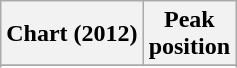<table class="wikitable plainrowheaders sortable">
<tr>
<th>Chart (2012)</th>
<th>Peak<br>position</th>
</tr>
<tr>
</tr>
<tr>
</tr>
</table>
